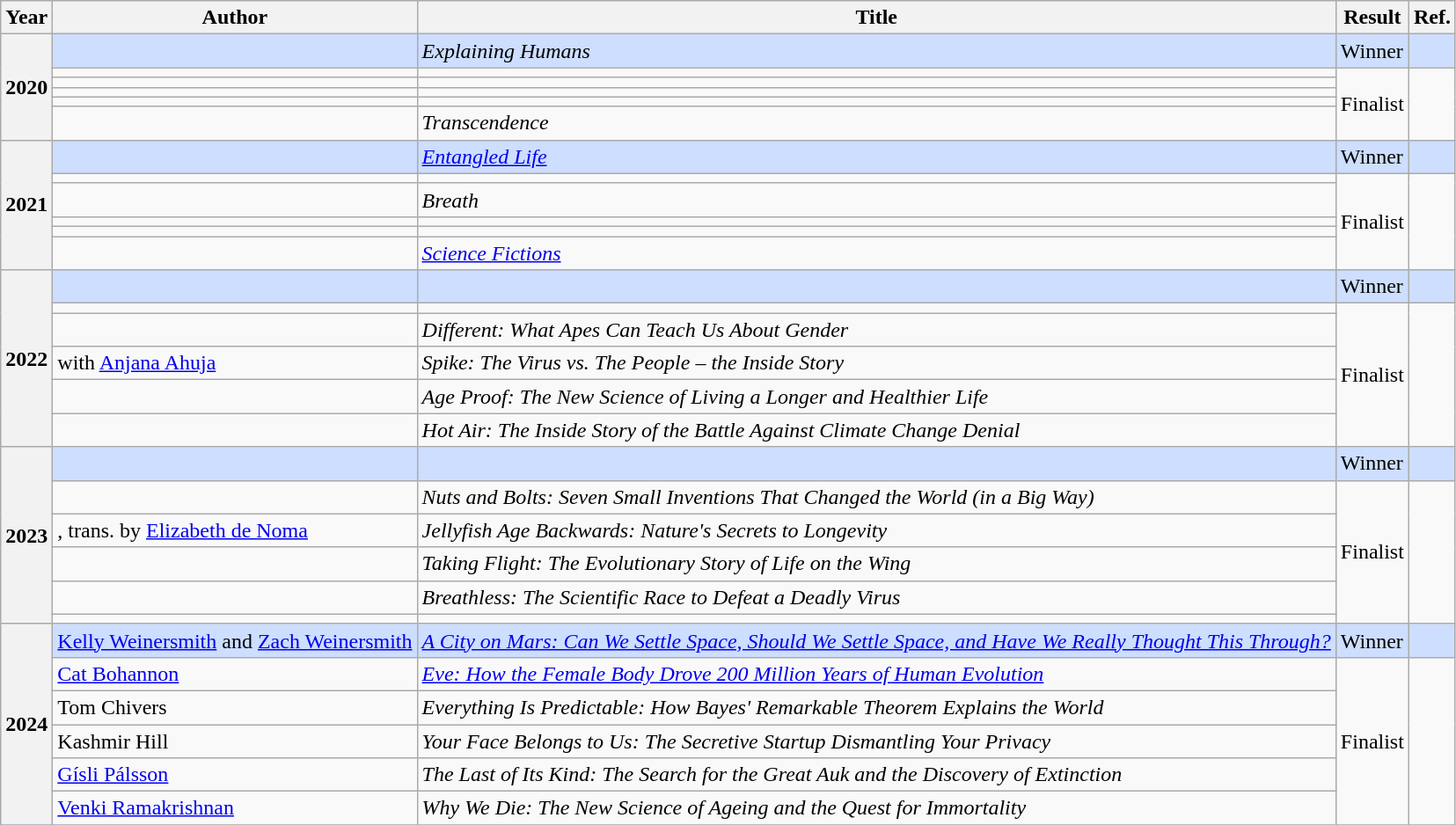<table class="wikitable sortable mw-collapsible">
<tr>
<th>Year</th>
<th>Author</th>
<th>Title</th>
<th>Result</th>
<th>Ref.</th>
</tr>
<tr style="background:#cddeff">
<th rowspan="6">2020</th>
<td></td>
<td><em>Explaining Humans</em></td>
<td>Winner</td>
<td></td>
</tr>
<tr>
<td></td>
<td><em></em></td>
<td rowspan="5">Finalist</td>
<td rowspan="5"></td>
</tr>
<tr>
<td></td>
<td><em></em></td>
</tr>
<tr>
<td></td>
<td><em></em></td>
</tr>
<tr>
<td></td>
<td><em></em></td>
</tr>
<tr>
<td></td>
<td><em>Transcendence</em></td>
</tr>
<tr style="background:#cddeff">
<th rowspan="6">2021</th>
<td></td>
<td><em><a href='#'>Entangled Life</a></em></td>
<td>Winner</td>
<td></td>
</tr>
<tr>
<td></td>
<td><em></em></td>
<td rowspan="5">Finalist</td>
</tr>
<tr>
<td></td>
<td><em>Breath</em></td>
</tr>
<tr>
<td></td>
<td><em></em></td>
</tr>
<tr>
<td></td>
<td><em></em></td>
</tr>
<tr>
<td></td>
<td><em><a href='#'>Science Fictions</a></em></td>
</tr>
<tr style="background:#cddeff">
<th rowspan="6">2022</th>
<td></td>
<td><em></em></td>
<td>Winner</td>
<td></td>
</tr>
<tr>
<td></td>
<td><em></em></td>
<td rowspan="5">Finalist</td>
<td rowspan="5"></td>
</tr>
<tr>
<td></td>
<td><em>Different: What Apes Can Teach Us About Gender</em></td>
</tr>
<tr>
<td> with <a href='#'>Anjana Ahuja</a></td>
<td><em>Spike: The Virus vs. The People – the Inside Story</em></td>
</tr>
<tr>
<td></td>
<td><em>Age Proof: The New Science of Living a Longer and Healthier Life</em></td>
</tr>
<tr>
<td></td>
<td><em>Hot Air: The Inside Story of the Battle Against Climate Change Denial</em></td>
</tr>
<tr style="background:#cddeff">
<th rowspan="6">2023</th>
<td></td>
<td></td>
<td>Winner</td>
<td></td>
</tr>
<tr>
<td></td>
<td><em>Nuts and Bolts: Seven Small Inventions That Changed the World (in a Big Way)</em></td>
<td rowspan="5">Finalist</td>
<td rowspan="5"></td>
</tr>
<tr>
<td>, trans. by <a href='#'>Elizabeth de Noma</a></td>
<td><em>Jellyfish Age Backwards: Nature's Secrets to Longevity</em></td>
</tr>
<tr>
<td></td>
<td><em>Taking Flight: The Evolutionary Story of Life on the Wing</em></td>
</tr>
<tr>
<td></td>
<td><em>Breathless: The Scientific Race to Defeat a Deadly Virus</em></td>
</tr>
<tr>
<td></td>
<td></td>
</tr>
<tr style="background:#cddeff">
<th rowspan="6">2024</th>
<td><a href='#'>Kelly Weinersmith</a> and <a href='#'>Zach Weinersmith</a></td>
<td><em><a href='#'>A City on Mars: Can We Settle Space, Should We Settle Space, and Have We Really Thought This Through?</a></em></td>
<td>Winner</td>
<td></td>
</tr>
<tr>
<td><a href='#'>Cat Bohannon</a></td>
<td><em><a href='#'>Eve: How the Female Body Drove 200 Million Years of Human Evolution</a></em></td>
<td rowspan="5">Finalist</td>
<td rowspan="5"></td>
</tr>
<tr>
<td>Tom Chivers</td>
<td><em>Everything Is Predictable: How Bayes' Remarkable Theorem Explains the World</em></td>
</tr>
<tr>
<td>Kashmir Hill</td>
<td><em>Your Face Belongs to Us: The Secretive Startup Dismantling Your Privacy</em></td>
</tr>
<tr>
<td><a href='#'>Gísli Pálsson</a></td>
<td><em>The Last of Its Kind: The Search for the Great Auk and the Discovery of Extinction</em></td>
</tr>
<tr>
<td><a href='#'>Venki Ramakrishnan</a></td>
<td><em>Why We Die: The New Science of Ageing and the Quest for Immortality</em></td>
</tr>
<tr>
</tr>
</table>
